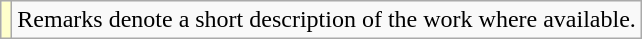<table class="wikitable">
<tr>
<td style="background:#FFFFCC;"></td>
<td>Remarks denote a short description of the work where available.</td>
</tr>
</table>
